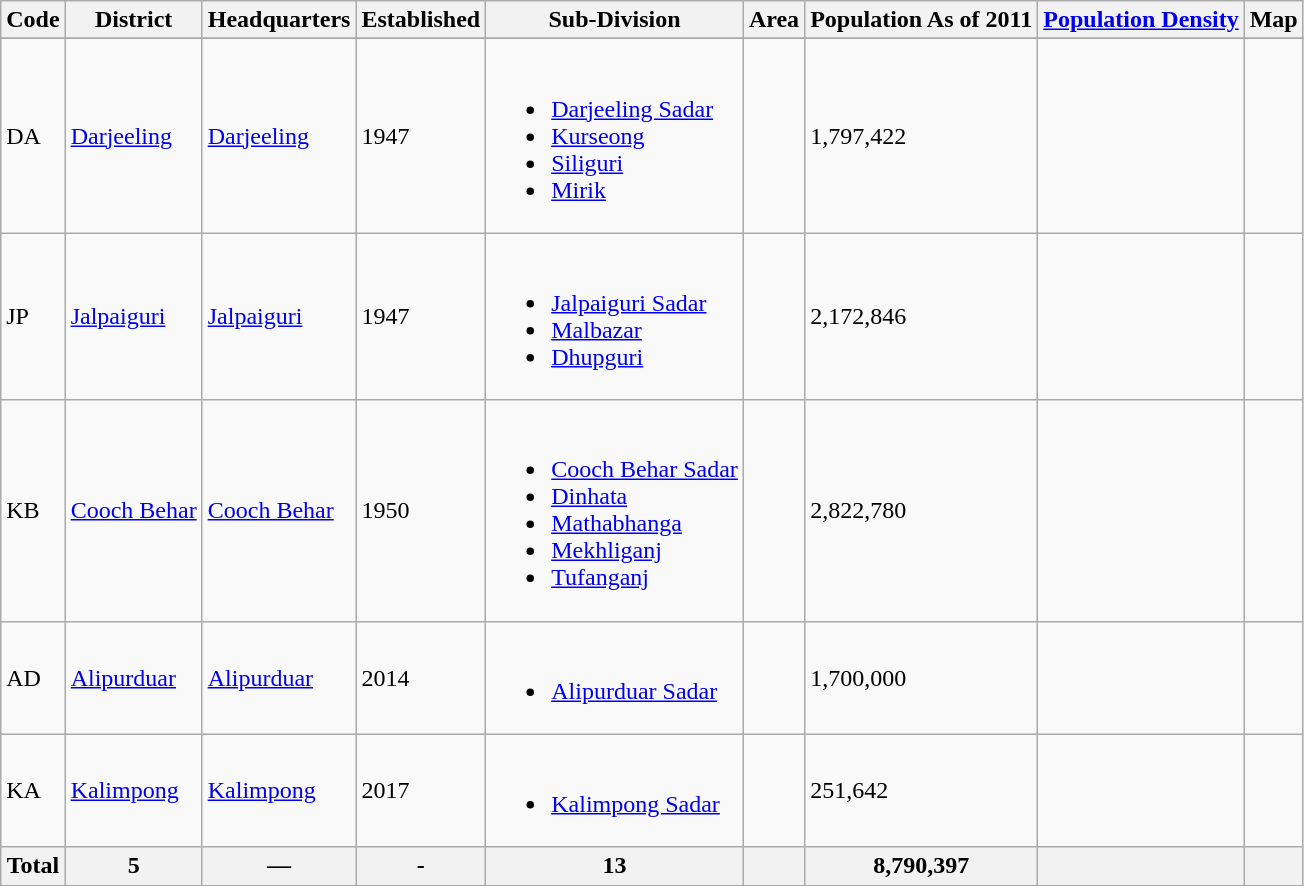<table class="wikitable sortable">
<tr>
<th>Code</th>
<th>District</th>
<th>Headquarters</th>
<th>Established</th>
<th>Sub-Division</th>
<th>Area</th>
<th>Population As of 2011</th>
<th><a href='#'>Population Density</a></th>
<th>Map</th>
</tr>
<tr>
</tr>
<tr>
<td>DA</td>
<td><a href='#'>Darjeeling</a></td>
<td><a href='#'>Darjeeling</a></td>
<td>1947</td>
<td align="left"><br><ul><li><a href='#'>Darjeeling Sadar</a></li><li><a href='#'>Kurseong</a></li><li><a href='#'>Siliguri</a></li><li><a href='#'>Mirik</a></li></ul></td>
<td></td>
<td>1,797,422</td>
<td></td>
<td></td>
</tr>
<tr>
<td>JP</td>
<td><a href='#'>Jalpaiguri</a></td>
<td><a href='#'>Jalpaiguri</a></td>
<td>1947</td>
<td align="left"><br><ul><li><a href='#'>Jalpaiguri Sadar</a></li><li><a href='#'>Malbazar</a></li><li><a href='#'>Dhupguri</a></li></ul></td>
<td></td>
<td>2,172,846</td>
<td></td>
<td></td>
</tr>
<tr>
<td>KB</td>
<td><a href='#'>Cooch Behar</a></td>
<td><a href='#'>Cooch Behar</a></td>
<td>1950</td>
<td align="left"><br><ul><li><a href='#'>Cooch Behar Sadar</a></li><li><a href='#'>Dinhata</a></li><li><a href='#'>Mathabhanga</a></li><li><a href='#'>Mekhliganj</a></li><li><a href='#'>Tufanganj</a></li></ul></td>
<td></td>
<td>2,822,780</td>
<td></td>
<td></td>
</tr>
<tr>
<td>AD</td>
<td><a href='#'>Alipurduar</a></td>
<td><a href='#'>Alipurduar</a></td>
<td>2014</td>
<td align="left"><br><ul><li><a href='#'>Alipurduar Sadar</a></li></ul></td>
<td></td>
<td>1,700,000</td>
<td></td>
<td></td>
</tr>
<tr>
<td>KA</td>
<td><a href='#'>Kalimpong</a></td>
<td><a href='#'>Kalimpong</a></td>
<td>2017</td>
<td align="left"><br><ul><li><a href='#'>Kalimpong Sadar</a></li></ul></td>
<td></td>
<td>251,642</td>
<td></td>
<td></td>
</tr>
<tr>
<th>Total</th>
<th>5</th>
<th>—</th>
<th>-</th>
<th>13</th>
<th></th>
<th>8,790,397</th>
<th><br></th>
<th></th>
</tr>
</table>
